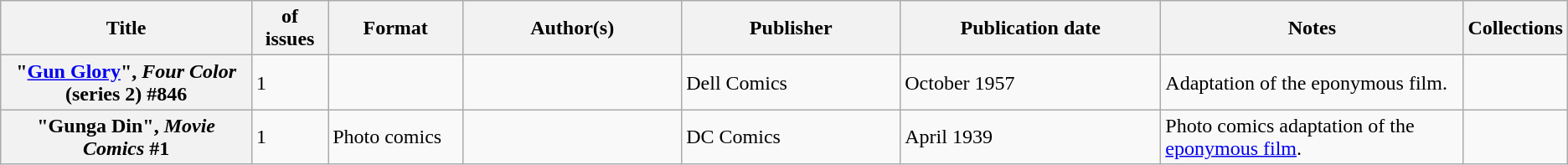<table class="wikitable">
<tr>
<th>Title</th>
<th style="width:40pt"> of issues</th>
<th style="width:75pt">Format</th>
<th style="width:125pt">Author(s)</th>
<th style="width:125pt">Publisher</th>
<th style="width:150pt">Publication date</th>
<th style="width:175pt">Notes</th>
<th>Collections</th>
</tr>
<tr>
<th>"<a href='#'>Gun Glory</a>", <em>Four Color</em> (series 2) #846</th>
<td>1</td>
<td></td>
<td></td>
<td>Dell Comics</td>
<td>October 1957</td>
<td>Adaptation of the eponymous film.</td>
<td></td>
</tr>
<tr>
<th>"Gunga Din", <em>Movie Comics</em> #1</th>
<td>1</td>
<td>Photo comics</td>
<td></td>
<td>DC Comics</td>
<td>April 1939</td>
<td>Photo comics adaptation of the <a href='#'>eponymous film</a>.</td>
<td></td>
</tr>
</table>
